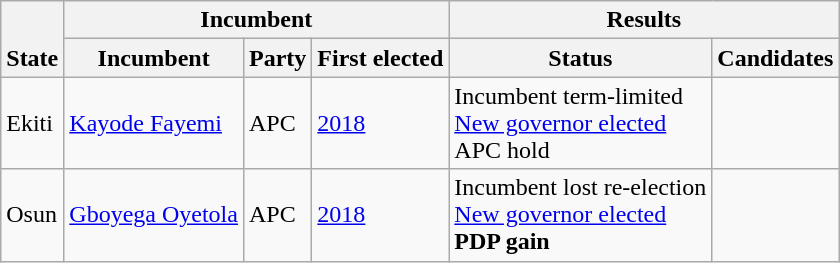<table class="wikitable sortable">
<tr valign=bottom>
<th rowspan=2>State</th>
<th colspan=3>Incumbent</th>
<th colspan=2>Results</th>
</tr>
<tr valign=bottom>
<th>Incumbent</th>
<th>Party</th>
<th>First elected</th>
<th>Status</th>
<th>Candidates</th>
</tr>
<tr>
<td>Ekiti</td>
<td><a href='#'>Kayode Fayemi</a></td>
<td>APC</td>
<td><a href='#'>2018</a></td>
<td>Incumbent term-limited<br><a href='#'>New governor elected</a><br>APC hold</td>
<td nowrap></td>
</tr>
<tr>
<td>Osun</td>
<td><a href='#'>Gboyega Oyetola</a></td>
<td>APC</td>
<td><a href='#'>2018</a></td>
<td>Incumbent lost re-election<br><a href='#'>New governor elected</a><br><strong>PDP gain</strong></td>
<td nowrap></td>
</tr>
</table>
